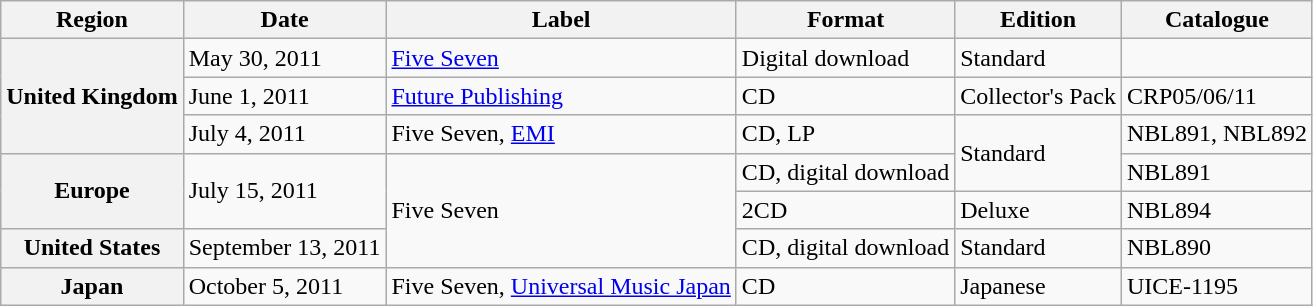<table class="wikitable plainrowheaders">
<tr>
<th>Region</th>
<th>Date</th>
<th>Label</th>
<th>Format</th>
<th>Edition</th>
<th>Catalogue</th>
</tr>
<tr>
<th scope="row" rowspan="3">United Kingdom</th>
<td>May 30, 2011</td>
<td><a href='#'>Five Seven</a></td>
<td>Digital download</td>
<td>Standard</td>
<td></td>
</tr>
<tr>
<td>June 1, 2011</td>
<td><a href='#'>Future Publishing</a></td>
<td>CD</td>
<td>Collector's Pack</td>
<td>CRP05/06/11</td>
</tr>
<tr>
<td>July 4, 2011</td>
<td>Five Seven, <a href='#'>EMI</a></td>
<td>CD, LP</td>
<td rowspan="2">Standard</td>
<td>NBL891, NBL892</td>
</tr>
<tr>
<th scope="row" rowspan="2">Europe</th>
<td rowspan="2">July 15, 2011</td>
<td rowspan="3">Five Seven</td>
<td>CD, digital download</td>
<td>NBL891</td>
</tr>
<tr>
<td>2CD</td>
<td>Deluxe</td>
<td>NBL894</td>
</tr>
<tr>
<th scope="row">United States</th>
<td>September 13, 2011</td>
<td>CD, digital download</td>
<td>Standard</td>
<td>NBL890</td>
</tr>
<tr>
<th scope="row">Japan</th>
<td>October 5, 2011</td>
<td>Five Seven, <a href='#'>Universal Music Japan</a></td>
<td>CD</td>
<td>Japanese</td>
<td>UICE-1195</td>
</tr>
</table>
